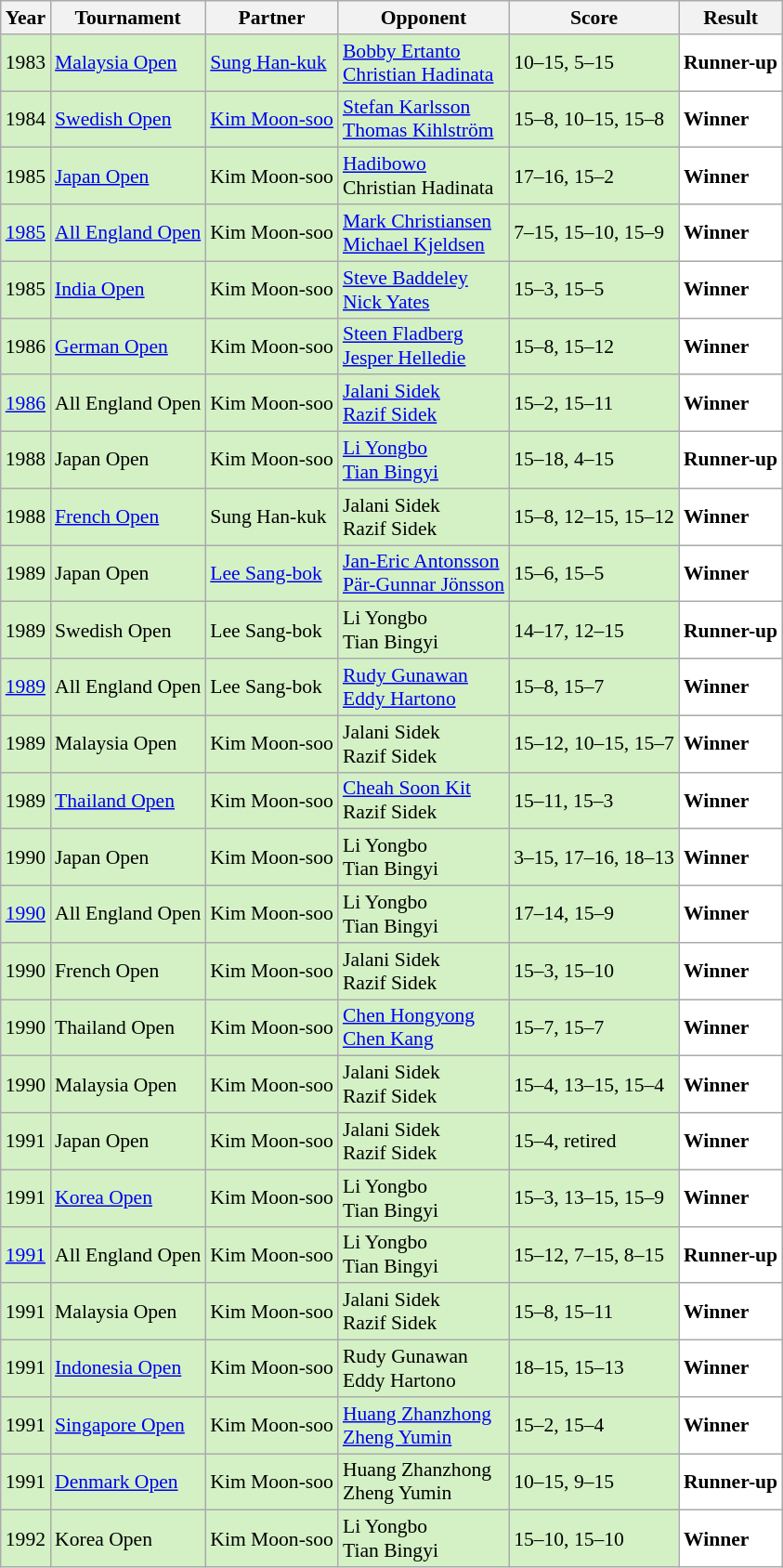<table class="sortable wikitable" style="font-size: 90%;">
<tr>
<th>Year</th>
<th>Tournament</th>
<th>Partner</th>
<th>Opponent</th>
<th>Score</th>
<th>Result</th>
</tr>
<tr style="background:#D4F1C5">
<td align="center">1983</td>
<td align="left"><a href='#'>Malaysia Open</a></td>
<td align="left"> <a href='#'>Sung Han-kuk</a></td>
<td align="left"> <a href='#'>Bobby Ertanto</a> <br>  <a href='#'>Christian Hadinata</a></td>
<td align="left">10–15, 5–15</td>
<td style="text-align:left; background:white"> <strong>Runner-up</strong></td>
</tr>
<tr style="background:#D4F1C5">
<td align="center">1984</td>
<td align="left"><a href='#'>Swedish Open</a></td>
<td align="left"> <a href='#'>Kim Moon-soo</a></td>
<td align="left"> <a href='#'>Stefan Karlsson</a> <br>  <a href='#'>Thomas Kihlström</a></td>
<td align="left">15–8, 10–15, 15–8</td>
<td style="text-align:left; background:white"> <strong>Winner</strong></td>
</tr>
<tr style="background:#D4F1C5">
<td align="center">1985</td>
<td align="left"><a href='#'>Japan Open</a></td>
<td align="left"> Kim Moon-soo</td>
<td align="left"> <a href='#'>Hadibowo</a> <br>  Christian Hadinata</td>
<td align="left">17–16, 15–2</td>
<td style="text-align:left; background:white"> <strong>Winner</strong></td>
</tr>
<tr style="background:#D4F1C5">
<td align="center"><a href='#'>1985</a></td>
<td align="left"><a href='#'>All England Open</a></td>
<td align="left"> Kim Moon-soo</td>
<td align="left"> <a href='#'>Mark Christiansen</a> <br>  <a href='#'>Michael Kjeldsen</a></td>
<td align="left">7–15, 15–10, 15–9</td>
<td style="text-align:left; background:white"> <strong>Winner</strong></td>
</tr>
<tr style="background:#D4F1C5">
<td align="center">1985</td>
<td align="left"><a href='#'>India Open</a></td>
<td align="left"> Kim Moon-soo</td>
<td align="left"> <a href='#'>Steve Baddeley</a> <br>  <a href='#'>Nick Yates</a></td>
<td align="left">15–3, 15–5</td>
<td style="text-align:left; background:white"> <strong>Winner</strong></td>
</tr>
<tr style="background:#D4F1C5">
<td align="center">1986</td>
<td align="left"><a href='#'>German Open</a></td>
<td align="left"> Kim Moon-soo</td>
<td align="left"> <a href='#'>Steen Fladberg</a> <br>  <a href='#'>Jesper Helledie</a></td>
<td align="left">15–8, 15–12</td>
<td style="text-align:left; background:white"> <strong>Winner</strong></td>
</tr>
<tr style="background:#D4F1C5">
<td align="center"><a href='#'>1986</a></td>
<td align="left">All England Open</td>
<td align="left"> Kim Moon-soo</td>
<td align="left"> <a href='#'>Jalani Sidek</a> <br>  <a href='#'>Razif Sidek</a></td>
<td align="left">15–2, 15–11</td>
<td style="text-align:left; background:white"> <strong>Winner</strong></td>
</tr>
<tr style="background:#D4F1C5">
<td align="center">1988</td>
<td align="left">Japan Open</td>
<td align="left"> Kim Moon-soo</td>
<td align="left"> <a href='#'>Li Yongbo</a> <br>  <a href='#'>Tian Bingyi</a></td>
<td align="left">15–18, 4–15</td>
<td style="text-align:left; background:white"> <strong>Runner-up</strong></td>
</tr>
<tr style="background:#D4F1C5">
<td align="center">1988</td>
<td align="left"><a href='#'>French Open</a></td>
<td align="left"> Sung Han-kuk</td>
<td align="left"> Jalani Sidek <br>  Razif Sidek</td>
<td align="left">15–8, 12–15, 15–12</td>
<td style="text-align:left; background:white"> <strong>Winner</strong></td>
</tr>
<tr style="background:#D4F1C5">
<td align="center">1989</td>
<td align="left">Japan Open</td>
<td align="left"> <a href='#'>Lee Sang-bok</a></td>
<td align="left"> <a href='#'>Jan-Eric Antonsson</a> <br>  <a href='#'>Pär-Gunnar Jönsson</a></td>
<td align="left">15–6, 15–5</td>
<td style="text-align:left; background:white"> <strong>Winner</strong></td>
</tr>
<tr style="background:#D4F1C5">
<td align="center">1989</td>
<td align="left">Swedish Open</td>
<td align="left"> Lee Sang-bok</td>
<td align="left"> Li Yongbo <br>  Tian Bingyi</td>
<td align="left">14–17, 12–15</td>
<td style="text-align:left; background:white"> <strong>Runner-up</strong></td>
</tr>
<tr style="background:#D4F1C5">
<td align="center"><a href='#'>1989</a></td>
<td align="left">All England Open</td>
<td align="left"> Lee Sang-bok</td>
<td align="left"> <a href='#'>Rudy Gunawan</a> <br>  <a href='#'>Eddy Hartono</a></td>
<td align="left">15–8, 15–7</td>
<td style="text-align:left; background:white"> <strong>Winner</strong></td>
</tr>
<tr style="background:#D4F1C5">
<td align="center">1989</td>
<td align="left">Malaysia Open</td>
<td align="left"> Kim Moon-soo</td>
<td align="left"> Jalani Sidek <br>  Razif Sidek</td>
<td align="left">15–12, 10–15, 15–7</td>
<td style="text-align:left; background:white"> <strong>Winner</strong></td>
</tr>
<tr style="background:#D4F1C5">
<td align="center">1989</td>
<td align="left"><a href='#'>Thailand Open</a></td>
<td align="left"> Kim Moon-soo</td>
<td align="left"> <a href='#'>Cheah Soon Kit</a> <br>  Razif Sidek</td>
<td align="left">15–11, 15–3</td>
<td style="text-align:left; background:white"> <strong>Winner</strong></td>
</tr>
<tr style="background:#D4F1C5">
<td align="center">1990</td>
<td align="left">Japan Open</td>
<td align="left"> Kim Moon-soo</td>
<td align="left"> Li Yongbo <br>  Tian Bingyi</td>
<td align="left">3–15, 17–16, 18–13</td>
<td style="text-align:left; background:white"> <strong>Winner</strong></td>
</tr>
<tr style="background:#D4F1C5">
<td align="center"><a href='#'>1990</a></td>
<td align="left">All England Open</td>
<td align="left"> Kim Moon-soo</td>
<td align="left"> Li Yongbo <br>  Tian Bingyi</td>
<td align="left">17–14, 15–9</td>
<td style="text-align:left; background:white"> <strong>Winner</strong></td>
</tr>
<tr style="background:#D4F1C5">
<td align="center">1990</td>
<td align="left">French Open</td>
<td align="left"> Kim Moon-soo</td>
<td align="left"> Jalani Sidek <br>  Razif Sidek</td>
<td align="left">15–3, 15–10</td>
<td style="text-align:left; background:white"> <strong>Winner</strong></td>
</tr>
<tr style="background:#D4F1C5">
<td align="center">1990</td>
<td align="left">Thailand Open</td>
<td align="left"> Kim Moon-soo</td>
<td align="left"> <a href='#'>Chen Hongyong</a> <br>  <a href='#'>Chen Kang</a></td>
<td align="left">15–7, 15–7</td>
<td style="text-align:left; background:white"> <strong>Winner</strong></td>
</tr>
<tr style="background:#D4F1C5">
<td align="center">1990</td>
<td align="left">Malaysia Open</td>
<td align="left"> Kim Moon-soo</td>
<td align="left"> Jalani Sidek <br>  Razif Sidek</td>
<td align="left">15–4, 13–15, 15–4</td>
<td style="text-align:left; background:white"> <strong>Winner</strong></td>
</tr>
<tr style="background:#D4F1C5">
<td align="center">1991</td>
<td align="left">Japan Open</td>
<td align="left"> Kim Moon-soo</td>
<td align="left"> Jalani Sidek <br>  Razif Sidek</td>
<td align="left">15–4, retired</td>
<td style="text-align:left; background:white"> <strong>Winner</strong></td>
</tr>
<tr style="background:#D4F1C5">
<td align="center">1991</td>
<td align="left"><a href='#'>Korea Open</a></td>
<td align="left"> Kim Moon-soo</td>
<td align="left"> Li Yongbo <br>  Tian Bingyi</td>
<td align="left">15–3, 13–15, 15–9</td>
<td style="text-align:left; background:white"> <strong>Winner</strong></td>
</tr>
<tr style="background:#D4F1C5">
<td align="center"><a href='#'>1991</a></td>
<td align="left">All England Open</td>
<td align="left"> Kim Moon-soo</td>
<td align="left"> Li Yongbo <br>  Tian Bingyi</td>
<td align="left">15–12, 7–15, 8–15</td>
<td style="text-align:left; background:white"> <strong>Runner-up</strong></td>
</tr>
<tr style="background:#D4F1C5">
<td align="center">1991</td>
<td align="left">Malaysia Open</td>
<td align="left"> Kim Moon-soo</td>
<td align="left"> Jalani Sidek <br>  Razif Sidek</td>
<td align="left">15–8, 15–11</td>
<td style="text-align:left; background:white"> <strong>Winner</strong></td>
</tr>
<tr style="background:#D4F1C5">
<td align="center">1991</td>
<td align="left"><a href='#'>Indonesia Open</a></td>
<td align="left"> Kim Moon-soo</td>
<td align="left"> Rudy Gunawan <br>  Eddy Hartono</td>
<td align="left">18–15, 15–13</td>
<td style="text-align:left; background:white"> <strong>Winner</strong></td>
</tr>
<tr style="background:#D4F1C5">
<td align="center">1991</td>
<td align="left"><a href='#'>Singapore Open</a></td>
<td align="left"> Kim Moon-soo</td>
<td align="left"> <a href='#'>Huang Zhanzhong</a> <br>  <a href='#'>Zheng Yumin</a></td>
<td align="left">15–2, 15–4</td>
<td style="text-align:left; background:white"> <strong>Winner</strong></td>
</tr>
<tr style="background:#D4F1C5">
<td align="center">1991</td>
<td align="left"><a href='#'>Denmark Open</a></td>
<td align="left"> Kim Moon-soo</td>
<td align="left"> Huang Zhanzhong <br>  Zheng Yumin</td>
<td align="left">10–15, 9–15</td>
<td style="text-align:left; background:white"> <strong>Runner-up</strong></td>
</tr>
<tr style="background:#D4F1C5">
<td align="center">1992</td>
<td align="left">Korea Open</td>
<td align="left"> Kim Moon-soo</td>
<td align="left"> Li Yongbo <br>  Tian Bingyi</td>
<td align="left">15–10, 15–10</td>
<td style="text-align:left; background:white"> <strong>Winner</strong></td>
</tr>
</table>
